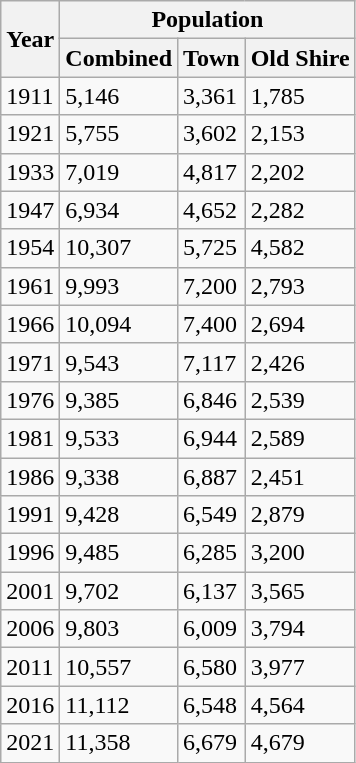<table class="wikitable">
<tr>
<th rowspan=2>Year</th>
<th colspan=3>Population</th>
</tr>
<tr>
<th>Combined</th>
<th>Town</th>
<th>Old Shire</th>
</tr>
<tr>
<td>1911</td>
<td>5,146</td>
<td>3,361</td>
<td>1,785</td>
</tr>
<tr>
<td>1921</td>
<td>5,755</td>
<td>3,602</td>
<td>2,153</td>
</tr>
<tr>
<td>1933</td>
<td>7,019</td>
<td>4,817</td>
<td>2,202</td>
</tr>
<tr>
<td>1947</td>
<td>6,934</td>
<td>4,652</td>
<td>2,282</td>
</tr>
<tr>
<td>1954</td>
<td>10,307</td>
<td>5,725</td>
<td>4,582</td>
</tr>
<tr>
<td>1961</td>
<td>9,993</td>
<td>7,200</td>
<td>2,793</td>
</tr>
<tr>
<td>1966</td>
<td>10,094</td>
<td>7,400</td>
<td>2,694</td>
</tr>
<tr>
<td>1971</td>
<td>9,543</td>
<td>7,117</td>
<td>2,426</td>
</tr>
<tr>
<td>1976</td>
<td>9,385</td>
<td>6,846</td>
<td>2,539</td>
</tr>
<tr>
<td>1981</td>
<td>9,533</td>
<td>6,944</td>
<td>2,589</td>
</tr>
<tr>
<td>1986</td>
<td>9,338</td>
<td>6,887</td>
<td>2,451</td>
</tr>
<tr>
<td>1991</td>
<td>9,428</td>
<td>6,549</td>
<td>2,879</td>
</tr>
<tr>
<td>1996</td>
<td>9,485</td>
<td>6,285</td>
<td>3,200</td>
</tr>
<tr>
<td>2001</td>
<td>9,702</td>
<td>6,137</td>
<td>3,565</td>
</tr>
<tr>
<td>2006</td>
<td>9,803</td>
<td>6,009</td>
<td>3,794</td>
</tr>
<tr>
<td>2011</td>
<td>10,557</td>
<td>6,580</td>
<td>3,977</td>
</tr>
<tr>
<td>2016</td>
<td>11,112</td>
<td>6,548</td>
<td>4,564</td>
</tr>
<tr>
<td>2021</td>
<td>11,358</td>
<td>6,679</td>
<td>4,679</td>
</tr>
</table>
